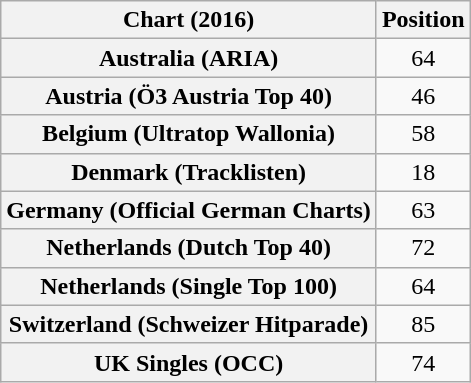<table class="wikitable sortable plainrowheaders" style="text-align:center">
<tr>
<th scope="col">Chart (2016)</th>
<th scope="col">Position</th>
</tr>
<tr>
<th scope="row">Australia (ARIA)</th>
<td>64</td>
</tr>
<tr>
<th scope="row">Austria (Ö3 Austria Top 40)</th>
<td>46</td>
</tr>
<tr>
<th scope="row">Belgium (Ultratop Wallonia)</th>
<td>58</td>
</tr>
<tr>
<th scope="row">Denmark (Tracklisten)</th>
<td>18</td>
</tr>
<tr>
<th scope="row">Germany (Official German Charts)</th>
<td>63</td>
</tr>
<tr>
<th scope="row">Netherlands (Dutch Top 40)</th>
<td>72</td>
</tr>
<tr>
<th scope="row">Netherlands (Single Top 100)</th>
<td>64</td>
</tr>
<tr>
<th scope="row">Switzerland (Schweizer Hitparade)</th>
<td>85</td>
</tr>
<tr>
<th scope="row">UK Singles (OCC)</th>
<td>74</td>
</tr>
</table>
